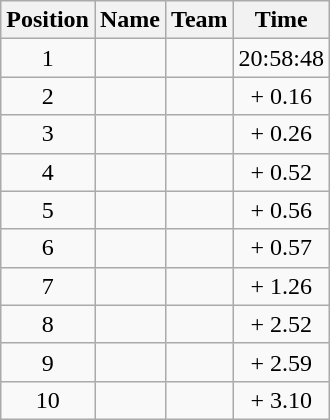<table class="wikitable">
<tr>
<th>Position</th>
<th>Name</th>
<th>Team</th>
<th>Time</th>
</tr>
<tr>
<td align="center">1</td>
<td></td>
<td></td>
<td align="center">20:58:48</td>
</tr>
<tr>
<td align="center">2</td>
<td></td>
<td></td>
<td align="center">+ 0.16</td>
</tr>
<tr>
<td align="center">3</td>
<td></td>
<td></td>
<td align="center">+ 0.26</td>
</tr>
<tr>
<td align="center">4</td>
<td></td>
<td></td>
<td align="center">+ 0.52</td>
</tr>
<tr>
<td align="center">5</td>
<td></td>
<td></td>
<td align="center">+ 0.56</td>
</tr>
<tr>
<td align="center">6</td>
<td></td>
<td></td>
<td align="center">+ 0.57</td>
</tr>
<tr>
<td align="center">7</td>
<td></td>
<td></td>
<td align="center">+ 1.26</td>
</tr>
<tr>
<td align="center">8</td>
<td></td>
<td></td>
<td align="center">+ 2.52</td>
</tr>
<tr>
<td align="center">9</td>
<td></td>
<td></td>
<td align="center">+ 2.59</td>
</tr>
<tr>
<td align="center">10</td>
<td></td>
<td></td>
<td align="center">+ 3.10</td>
</tr>
</table>
